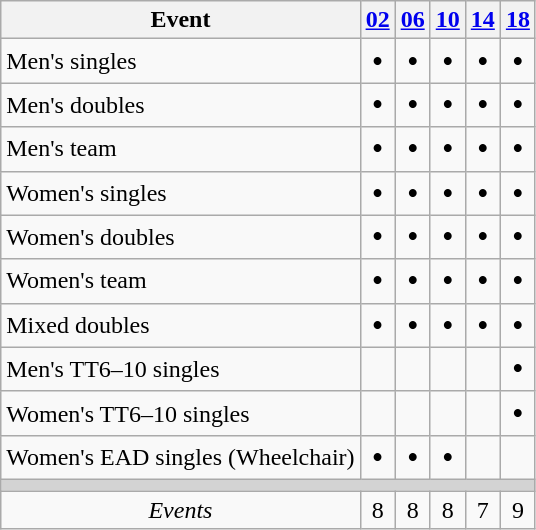<table class="wikitable" style="text-align:center">
<tr>
<th>Event</th>
<th><a href='#'>02</a></th>
<th><a href='#'>06</a></th>
<th><a href='#'>10</a></th>
<th><a href='#'>14</a></th>
<th><a href='#'>18</a></th>
</tr>
<tr>
<td align=left>Men's singles</td>
<td><big><strong>•</strong></big></td>
<td><big><strong>•</strong></big></td>
<td><big><strong>•</strong></big></td>
<td><big><strong>•</strong></big></td>
<td><big><strong>•</strong></big></td>
</tr>
<tr>
<td align=left>Men's doubles</td>
<td><big><strong>•</strong></big></td>
<td><big><strong>•</strong></big></td>
<td><big><strong>•</strong></big></td>
<td><big><strong>•</strong></big></td>
<td><big><strong>•</strong></big></td>
</tr>
<tr>
<td align=left>Men's team</td>
<td><big><strong>•</strong></big></td>
<td><big><strong>•</strong></big></td>
<td><big><strong>•</strong></big></td>
<td><big><strong>•</strong></big></td>
<td><big><strong>•</strong></big></td>
</tr>
<tr>
<td align=left>Women's singles</td>
<td><big><strong>•</strong></big></td>
<td><big><strong>•</strong></big></td>
<td><big><strong>•</strong></big></td>
<td><big><strong>•</strong></big></td>
<td><big><strong>•</strong></big></td>
</tr>
<tr>
<td align=left>Women's doubles</td>
<td><big><strong>•</strong></big></td>
<td><big><strong>•</strong></big></td>
<td><big><strong>•</strong></big></td>
<td><big><strong>•</strong></big></td>
<td><big><strong>•</strong></big></td>
</tr>
<tr>
<td align=left>Women's team</td>
<td><big><strong>•</strong></big></td>
<td><big><strong>•</strong></big></td>
<td><big><strong>•</strong></big></td>
<td><big><strong>•</strong></big></td>
<td><big><strong>•</strong></big></td>
</tr>
<tr>
<td align=left>Mixed doubles</td>
<td><big><strong>•</strong></big></td>
<td><big><strong>•</strong></big></td>
<td><big><strong>•</strong></big></td>
<td><big><strong>•</strong></big></td>
<td><big><strong>•</strong></big></td>
</tr>
<tr>
<td align=left>Men's TT6–10 singles</td>
<td></td>
<td></td>
<td></td>
<td></td>
<td><big><strong>•</strong></big></td>
</tr>
<tr>
<td align=left>Women's TT6–10 singles</td>
<td></td>
<td></td>
<td></td>
<td></td>
<td><big><strong>•</strong></big></td>
</tr>
<tr>
<td align=left>Women's EAD singles (Wheelchair)</td>
<td><big><strong>•</strong></big></td>
<td><big><strong>•</strong></big></td>
<td><big><strong>•</strong></big></td>
<td></td>
<td></td>
</tr>
<tr bgcolor=lightgray>
<td colspan=12></td>
</tr>
<tr>
<td><em>Events</em></td>
<td>8</td>
<td>8</td>
<td>8</td>
<td>7</td>
<td>9</td>
</tr>
</table>
